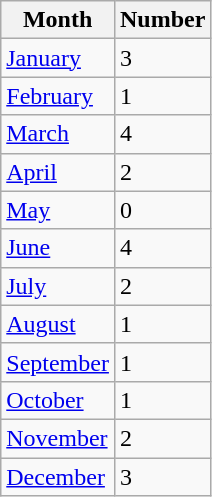<table class="wikitable sortable col2center">
<tr>
<th class="unsortable">Month</th>
<th>Number</th>
</tr>
<tr>
<td><a href='#'>January</a></td>
<td>3</td>
</tr>
<tr>
<td><a href='#'>February</a></td>
<td>1</td>
</tr>
<tr>
<td><a href='#'>March</a></td>
<td>4</td>
</tr>
<tr>
<td><a href='#'>April</a></td>
<td>2</td>
</tr>
<tr>
<td><a href='#'>May</a></td>
<td>0</td>
</tr>
<tr>
<td><a href='#'>June</a></td>
<td>4</td>
</tr>
<tr>
<td><a href='#'>July</a></td>
<td>2</td>
</tr>
<tr>
<td><a href='#'>August</a></td>
<td>1</td>
</tr>
<tr>
<td><a href='#'>September</a></td>
<td>1</td>
</tr>
<tr>
<td><a href='#'>October</a></td>
<td>1</td>
</tr>
<tr>
<td><a href='#'>November</a></td>
<td>2</td>
</tr>
<tr>
<td><a href='#'>December</a></td>
<td>3</td>
</tr>
</table>
